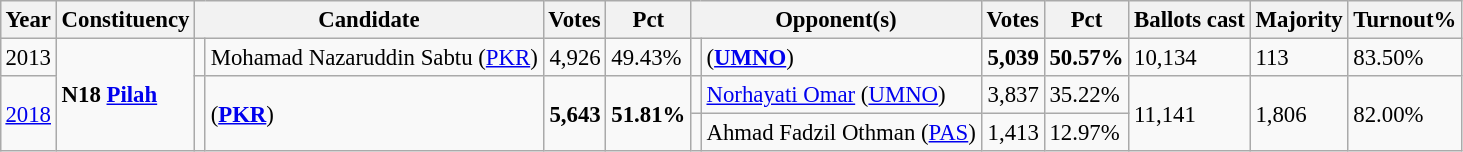<table class="wikitable" style="margin:0.5em ; font-size:95%">
<tr>
<th>Year</th>
<th>Constituency</th>
<th colspan=2>Candidate</th>
<th>Votes</th>
<th>Pct</th>
<th colspan=2>Opponent(s)</th>
<th>Votes</th>
<th>Pct</th>
<th>Ballots cast</th>
<th>Majority</th>
<th>Turnout%</th>
</tr>
<tr>
<td>2013</td>
<td rowspan=3><strong>N18 <a href='#'>Pilah</a></strong></td>
<td></td>
<td>Mohamad Nazaruddin Sabtu (<a href='#'>PKR</a>)</td>
<td align="right">4,926</td>
<td>49.43%</td>
<td></td>
<td> (<a href='#'><strong>UMNO</strong></a>)</td>
<td align="right"><strong>5,039</strong></td>
<td><strong>50.57%</strong></td>
<td>10,134</td>
<td>113</td>
<td>83.50%</td>
</tr>
<tr>
<td rowspan=2><a href='#'>2018</a></td>
<td rowspan=2 ></td>
<td rowspan=2> (<a href='#'><strong>PKR</strong></a>)</td>
<td rowspan=2 align="right"><strong>5,643</strong></td>
<td rowspan=2><strong>51.81%</strong></td>
<td></td>
<td><a href='#'>Norhayati Omar</a> (<a href='#'>UMNO</a>)</td>
<td align="right">3,837</td>
<td>35.22%</td>
<td rowspan=2>11,141</td>
<td rowspan=2>1,806</td>
<td rowspan=2>82.00%</td>
</tr>
<tr>
<td></td>
<td>Ahmad Fadzil Othman (<a href='#'>PAS</a>)</td>
<td align="right">1,413</td>
<td>12.97%</td>
</tr>
</table>
